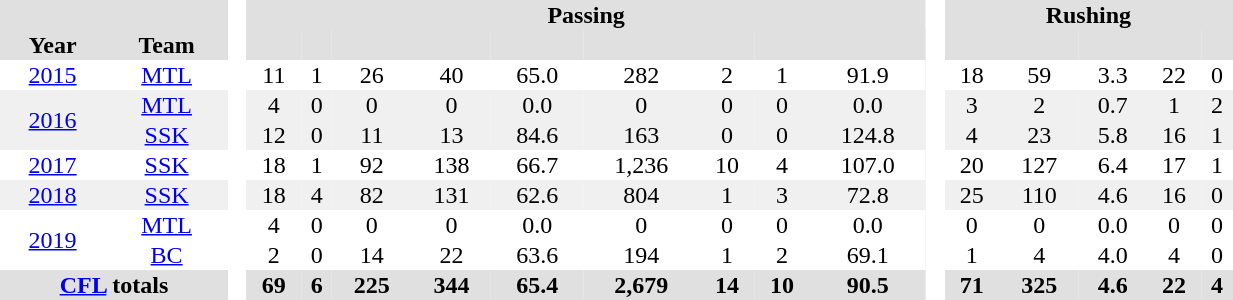<table BORDER="0" CELLPADDING="1" CELLSPACING="0" width="65%" style="text-align:center">
<tr bgcolor="#e0e0e0">
<th colspan="2"></th>
<th rowspan="100" bgcolor="#ffffff"> </th>
<th colspan="9">Passing</th>
<th rowspan="100" bgcolor="#ffffff"> </th>
<th colspan="5">Rushing</th>
</tr>
<tr bgcolor="#e0e0e0">
<th>Year</th>
<th>Team</th>
<th></th>
<th></th>
<th></th>
<th></th>
<th></th>
<th></th>
<th></th>
<th></th>
<th></th>
<th></th>
<th></th>
<th></th>
<th></th>
<th></th>
</tr>
<tr ALIGN="center">
<td><a href='#'>2015</a></td>
<td><a href='#'>MTL</a></td>
<td>11</td>
<td>1</td>
<td>26</td>
<td>40</td>
<td>65.0</td>
<td>282</td>
<td>2</td>
<td>1</td>
<td>91.9</td>
<td>18</td>
<td>59</td>
<td>3.3</td>
<td>22</td>
<td>0</td>
</tr>
<tr ALIGN="center" bgcolor="#f0f0f0">
<td rowspan="2" style="text-align: center;" valign="middle"><a href='#'>2016</a></td>
<td><a href='#'>MTL</a></td>
<td>4</td>
<td>0</td>
<td>0</td>
<td>0</td>
<td>0.0</td>
<td>0</td>
<td>0</td>
<td>0</td>
<td>0.0</td>
<td>3</td>
<td>2</td>
<td>0.7</td>
<td>1</td>
<td>2</td>
</tr>
<tr ALIGN="center" bgcolor="#f0f0f0">
<td><a href='#'>SSK</a></td>
<td>12</td>
<td>0</td>
<td>11</td>
<td>13</td>
<td>84.6</td>
<td>163</td>
<td>0</td>
<td>0</td>
<td>124.8</td>
<td>4</td>
<td>23</td>
<td>5.8</td>
<td>16</td>
<td>1</td>
</tr>
<tr ALIGN="center">
<td><a href='#'>2017</a></td>
<td><a href='#'>SSK</a></td>
<td>18</td>
<td>1</td>
<td>92</td>
<td>138</td>
<td>66.7</td>
<td>1,236</td>
<td>10</td>
<td>4</td>
<td>107.0</td>
<td>20</td>
<td>127</td>
<td>6.4</td>
<td>17</td>
<td>1</td>
</tr>
<tr>
</tr>
<tr ALIGN="center" bgcolor="#f0f0f0">
<td><a href='#'>2018</a></td>
<td><a href='#'>SSK</a></td>
<td>18</td>
<td>4</td>
<td>82</td>
<td>131</td>
<td>62.6</td>
<td>804</td>
<td>1</td>
<td>3</td>
<td>72.8</td>
<td>25</td>
<td>110</td>
<td>4.6</td>
<td>16</td>
<td>0</td>
</tr>
<tr>
</tr>
<tr ALIGN="center">
<td rowspan="2" style="text-align: center;" valign="middle"><a href='#'>2019</a></td>
<td><a href='#'>MTL</a></td>
<td>4</td>
<td>0</td>
<td>0</td>
<td>0</td>
<td>0.0</td>
<td>0</td>
<td>0</td>
<td>0</td>
<td>0.0</td>
<td>0</td>
<td>0</td>
<td>0.0</td>
<td>0</td>
<td>0</td>
</tr>
<tr>
<td><a href='#'>BC</a></td>
<td>2</td>
<td>0</td>
<td>14</td>
<td>22</td>
<td>63.6</td>
<td>194</td>
<td>1</td>
<td>2</td>
<td>69.1</td>
<td>1</td>
<td>4</td>
<td>4.0</td>
<td>4</td>
<td>0</td>
</tr>
<tr>
</tr>
<tr bgcolor="#e0e0e0">
<th colspan="2"><a href='#'>CFL</a> totals</th>
<th>69</th>
<th>6</th>
<th>225</th>
<th>344</th>
<th>65.4</th>
<th>2,679</th>
<th>14</th>
<th>10</th>
<th>90.5</th>
<th>71</th>
<th>325</th>
<th>4.6</th>
<th>22</th>
<th>4</th>
</tr>
</table>
